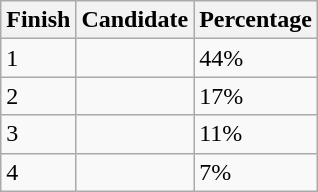<table class="wikitable sortable">
<tr>
<th>Finish</th>
<th>Candidate</th>
<th>Percentage</th>
</tr>
<tr>
<td>1</td>
<td></td>
<td>44%</td>
</tr>
<tr>
<td>2</td>
<td></td>
<td>17%</td>
</tr>
<tr>
<td>3</td>
<td></td>
<td>11%</td>
</tr>
<tr>
<td>4</td>
<td></td>
<td>7%</td>
</tr>
</table>
